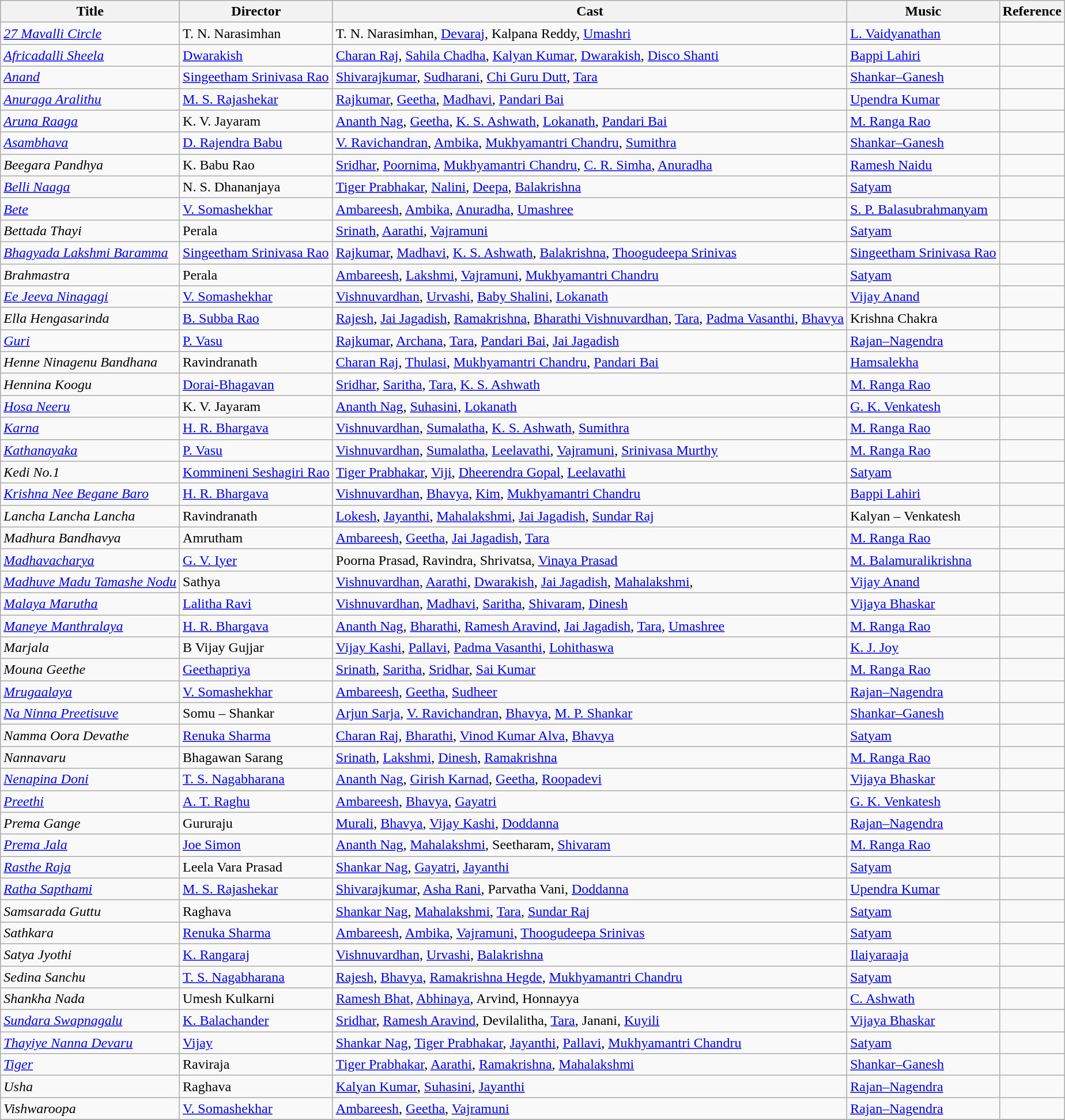<table class="wikitable">
<tr>
<th>Title</th>
<th>Director</th>
<th>Cast</th>
<th>Music</th>
<th>Reference</th>
</tr>
<tr>
<td><em><a href='#'>27 Mavalli Circle</a></em></td>
<td>T. N. Narasimhan</td>
<td>T. N. Narasimhan, <a href='#'>Devaraj</a>, Kalpana Reddy, <a href='#'>Umashri</a></td>
<td><a href='#'>L. Vaidyanathan</a></td>
<td></td>
</tr>
<tr>
<td><em><a href='#'>Africadalli Sheela</a></em></td>
<td><a href='#'>Dwarakish</a></td>
<td><a href='#'>Charan Raj</a>, <a href='#'>Sahila Chadha</a>, <a href='#'>Kalyan Kumar</a>, <a href='#'>Dwarakish</a>, <a href='#'>Disco Shanti</a></td>
<td><a href='#'>Bappi Lahiri</a></td>
<td></td>
</tr>
<tr>
<td><em><a href='#'>Anand</a></em></td>
<td><a href='#'>Singeetham Srinivasa Rao</a></td>
<td><a href='#'>Shivarajkumar</a>, <a href='#'>Sudharani</a>, <a href='#'>Chi Guru Dutt</a>, <a href='#'>Tara</a></td>
<td><a href='#'>Shankar–Ganesh</a></td>
<td></td>
</tr>
<tr>
<td><em><a href='#'>Anuraga Aralithu</a></em></td>
<td><a href='#'>M. S. Rajashekar</a></td>
<td><a href='#'>Rajkumar</a>, <a href='#'>Geetha</a>, <a href='#'>Madhavi</a>, <a href='#'>Pandari Bai</a></td>
<td><a href='#'>Upendra Kumar</a></td>
<td></td>
</tr>
<tr>
<td><em><a href='#'>Aruna Raaga</a></em></td>
<td>K. V. Jayaram</td>
<td><a href='#'>Ananth Nag</a>, <a href='#'>Geetha</a>, <a href='#'>K. S. Ashwath</a>, <a href='#'>Lokanath</a>, <a href='#'>Pandari Bai</a></td>
<td><a href='#'>M. Ranga Rao</a></td>
<td></td>
</tr>
<tr>
<td><em><a href='#'>Asambhava</a></em></td>
<td><a href='#'>D. Rajendra Babu</a></td>
<td><a href='#'>V. Ravichandran</a>, <a href='#'>Ambika</a>, <a href='#'>Mukhyamantri Chandru</a>, <a href='#'>Sumithra</a></td>
<td><a href='#'>Shankar–Ganesh</a></td>
<td></td>
</tr>
<tr>
<td><em>Beegara Pandhya</em></td>
<td>K. Babu Rao</td>
<td><a href='#'>Sridhar</a>, <a href='#'>Poornima</a>, <a href='#'>Mukhyamantri Chandru</a>, <a href='#'>C. R. Simha</a>, <a href='#'>Anuradha</a></td>
<td><a href='#'>Ramesh Naidu</a></td>
<td></td>
</tr>
<tr>
<td><em><a href='#'>Belli Naaga</a></em></td>
<td>N. S. Dhananjaya</td>
<td><a href='#'>Tiger Prabhakar</a>, <a href='#'>Nalini</a>, <a href='#'>Deepa</a>, <a href='#'>Balakrishna</a></td>
<td><a href='#'>Satyam</a></td>
<td></td>
</tr>
<tr>
<td><em><a href='#'>Bete</a></em></td>
<td><a href='#'>V. Somashekhar</a></td>
<td><a href='#'>Ambareesh</a>, <a href='#'>Ambika</a>, <a href='#'>Anuradha</a>, <a href='#'>Umashree</a></td>
<td><a href='#'>S. P. Balasubrahmanyam</a></td>
<td></td>
</tr>
<tr>
<td><em>Bettada Thayi</em></td>
<td>Perala</td>
<td><a href='#'>Srinath</a>, <a href='#'>Aarathi</a>, <a href='#'>Vajramuni</a></td>
<td><a href='#'>Satyam</a></td>
<td></td>
</tr>
<tr>
<td><em><a href='#'>Bhagyada Lakshmi Baramma</a></em></td>
<td><a href='#'>Singeetham Srinivasa Rao</a></td>
<td><a href='#'>Rajkumar</a>, <a href='#'>Madhavi</a>, <a href='#'>K. S. Ashwath</a>, <a href='#'>Balakrishna</a>, <a href='#'>Thoogudeepa Srinivas</a></td>
<td><a href='#'>Singeetham Srinivasa Rao</a></td>
<td></td>
</tr>
<tr>
<td><em>Brahmastra</em></td>
<td>Perala</td>
<td><a href='#'>Ambareesh</a>, <a href='#'>Lakshmi</a>, <a href='#'>Vajramuni</a>, <a href='#'>Mukhyamantri Chandru</a></td>
<td><a href='#'>Satyam</a></td>
<td></td>
</tr>
<tr>
<td><em><a href='#'>Ee Jeeva Ninagagi</a></em></td>
<td><a href='#'>V. Somashekhar</a></td>
<td><a href='#'>Vishnuvardhan</a>, <a href='#'>Urvashi</a>, <a href='#'>Baby Shalini</a>, <a href='#'>Lokanath</a></td>
<td><a href='#'>Vijay Anand</a></td>
<td></td>
</tr>
<tr>
<td><em>Ella Hengasarinda</em></td>
<td><a href='#'>B. Subba Rao</a></td>
<td><a href='#'>Rajesh</a>, <a href='#'>Jai Jagadish</a>, <a href='#'>Ramakrishna</a>, <a href='#'>Bharathi Vishnuvardhan</a>, <a href='#'>Tara</a>, <a href='#'>Padma Vasanthi</a>, <a href='#'>Bhavya</a></td>
<td>Krishna Chakra</td>
<td></td>
</tr>
<tr>
<td><em><a href='#'>Guri</a></em></td>
<td><a href='#'>P. Vasu</a></td>
<td><a href='#'>Rajkumar</a>, <a href='#'>Archana</a>, <a href='#'>Tara</a>, <a href='#'>Pandari Bai</a>, <a href='#'>Jai Jagadish</a></td>
<td><a href='#'>Rajan–Nagendra</a></td>
<td></td>
</tr>
<tr>
<td><em>Henne Ninagenu Bandhana</em></td>
<td>Ravindranath</td>
<td><a href='#'>Charan Raj</a>, <a href='#'>Thulasi</a>, <a href='#'>Mukhyamantri Chandru</a>, <a href='#'>Pandari Bai</a></td>
<td><a href='#'>Hamsalekha</a></td>
<td></td>
</tr>
<tr>
<td><em>Hennina Koogu</em></td>
<td><a href='#'>Dorai-Bhagavan</a></td>
<td><a href='#'>Sridhar</a>, <a href='#'>Saritha</a>, <a href='#'>Tara</a>, <a href='#'>K. S. Ashwath</a></td>
<td><a href='#'>M. Ranga Rao</a></td>
<td></td>
</tr>
<tr>
<td><em><a href='#'>Hosa Neeru</a></em></td>
<td>K. V. Jayaram</td>
<td><a href='#'>Ananth Nag</a>, <a href='#'>Suhasini</a>, <a href='#'>Lokanath</a></td>
<td><a href='#'>G. K. Venkatesh</a></td>
<td></td>
</tr>
<tr>
<td><em><a href='#'>Karna</a></em></td>
<td><a href='#'>H. R. Bhargava</a></td>
<td><a href='#'>Vishnuvardhan</a>, <a href='#'>Sumalatha</a>, <a href='#'>K. S. Ashwath</a>, <a href='#'>Sumithra</a></td>
<td><a href='#'>M. Ranga Rao</a></td>
<td></td>
</tr>
<tr>
<td><em><a href='#'>Kathanayaka</a></em></td>
<td><a href='#'>P. Vasu</a></td>
<td><a href='#'>Vishnuvardhan</a>, <a href='#'>Sumalatha</a>, <a href='#'>Leelavathi</a>, <a href='#'>Vajramuni</a>, <a href='#'>Srinivasa Murthy</a></td>
<td><a href='#'>M. Ranga Rao</a></td>
<td></td>
</tr>
<tr>
<td><em>Kedi No.1</em></td>
<td><a href='#'>Kommineni Seshagiri Rao</a></td>
<td><a href='#'>Tiger Prabhakar</a>, <a href='#'>Viji</a>, <a href='#'>Dheerendra Gopal</a>, <a href='#'>Leelavathi</a></td>
<td><a href='#'>Satyam</a></td>
<td></td>
</tr>
<tr>
<td><em><a href='#'>Krishna Nee Begane Baro</a></em></td>
<td><a href='#'>H. R. Bhargava</a></td>
<td><a href='#'>Vishnuvardhan</a>, <a href='#'>Bhavya</a>, <a href='#'>Kim</a>, <a href='#'>Mukhyamantri Chandru</a></td>
<td><a href='#'>Bappi Lahiri</a></td>
<td></td>
</tr>
<tr>
<td><em>Lancha Lancha Lancha</em></td>
<td>Ravindranath</td>
<td><a href='#'>Lokesh</a>, <a href='#'>Jayanthi</a>, <a href='#'>Mahalakshmi</a>, <a href='#'>Jai Jagadish</a>, <a href='#'>Sundar Raj</a></td>
<td>Kalyan – Venkatesh</td>
<td></td>
</tr>
<tr>
<td><em>Madhura Bandhavya</em></td>
<td>Amrutham</td>
<td><a href='#'>Ambareesh</a>, <a href='#'>Geetha</a>, <a href='#'>Jai Jagadish</a>, <a href='#'>Tara</a></td>
<td><a href='#'>M. Ranga Rao</a></td>
<td></td>
</tr>
<tr>
<td><em><a href='#'>Madhavacharya</a></em></td>
<td><a href='#'>G. V. Iyer</a></td>
<td>Poorna Prasad, Ravindra, Shrivatsa, <a href='#'>Vinaya Prasad</a></td>
<td><a href='#'>M. Balamuralikrishna</a></td>
<td></td>
</tr>
<tr>
<td><em><a href='#'>Madhuve Madu Tamashe Nodu</a></em></td>
<td>Sathya</td>
<td><a href='#'>Vishnuvardhan</a>, <a href='#'>Aarathi</a>, <a href='#'>Dwarakish</a>, <a href='#'>Jai Jagadish</a>, <a href='#'>Mahalakshmi</a>,</td>
<td><a href='#'>Vijay Anand</a></td>
<td></td>
</tr>
<tr>
<td><em><a href='#'>Malaya Marutha</a></em></td>
<td><a href='#'>Lalitha Ravi</a></td>
<td><a href='#'>Vishnuvardhan</a>, <a href='#'>Madhavi</a>, <a href='#'>Saritha</a>, <a href='#'>Shivaram</a>, <a href='#'>Dinesh</a></td>
<td><a href='#'>Vijaya Bhaskar</a></td>
<td></td>
</tr>
<tr>
<td><em><a href='#'>Maneye Manthralaya</a></em></td>
<td><a href='#'>H. R. Bhargava</a></td>
<td><a href='#'>Ananth Nag</a>, <a href='#'>Bharathi</a>, <a href='#'>Ramesh Aravind</a>, <a href='#'>Jai Jagadish</a>, <a href='#'>Tara</a>, <a href='#'>Umashree</a></td>
<td><a href='#'>M. Ranga Rao</a></td>
<td></td>
</tr>
<tr>
<td><em>Marjala</em></td>
<td>B Vijay Gujjar</td>
<td><a href='#'>Vijay Kashi</a>, <a href='#'>Pallavi</a>, <a href='#'>Padma Vasanthi</a>, <a href='#'>Lohithaswa</a></td>
<td><a href='#'>K. J. Joy</a></td>
<td></td>
</tr>
<tr>
<td><em>Mouna Geethe</em></td>
<td><a href='#'>Geethapriya</a></td>
<td><a href='#'>Srinath</a>, <a href='#'>Saritha</a>, <a href='#'>Sridhar</a>, <a href='#'>Sai Kumar</a></td>
<td><a href='#'>M. Ranga Rao</a></td>
<td></td>
</tr>
<tr>
<td><em><a href='#'>Mrugaalaya</a></em></td>
<td><a href='#'>V. Somashekhar</a></td>
<td><a href='#'>Ambareesh</a>, <a href='#'>Geetha</a>, <a href='#'>Sudheer</a></td>
<td><a href='#'>Rajan–Nagendra</a></td>
<td></td>
</tr>
<tr>
<td><em><a href='#'>Na Ninna Preetisuve</a></em></td>
<td>Somu – Shankar</td>
<td><a href='#'>Arjun Sarja</a>, <a href='#'>V. Ravichandran</a>, <a href='#'>Bhavya</a>, <a href='#'>M. P. Shankar</a></td>
<td><a href='#'>Shankar–Ganesh</a></td>
<td></td>
</tr>
<tr>
<td><em>Namma Oora Devathe</em></td>
<td><a href='#'>Renuka Sharma</a></td>
<td><a href='#'>Charan Raj</a>, <a href='#'>Bharathi</a>, <a href='#'>Vinod Kumar Alva</a>, <a href='#'>Bhavya</a></td>
<td><a href='#'>Satyam</a></td>
<td></td>
</tr>
<tr>
<td><em>Nannavaru</em></td>
<td>Bhagawan Sarang</td>
<td><a href='#'>Srinath</a>, <a href='#'>Lakshmi</a>, <a href='#'>Dinesh</a>, <a href='#'>Ramakrishna</a></td>
<td><a href='#'>M. Ranga Rao</a></td>
<td></td>
</tr>
<tr>
<td><em><a href='#'>Nenapina Doni</a></em></td>
<td><a href='#'>T. S. Nagabharana</a></td>
<td><a href='#'>Ananth Nag</a>, <a href='#'>Girish Karnad</a>, <a href='#'>Geetha</a>, <a href='#'>Roopadevi</a></td>
<td><a href='#'>Vijaya Bhaskar</a></td>
<td></td>
</tr>
<tr>
<td><em><a href='#'>Preethi</a></em></td>
<td><a href='#'>A. T. Raghu</a></td>
<td><a href='#'>Ambareesh</a>, <a href='#'>Bhavya</a>, <a href='#'>Gayatri</a></td>
<td><a href='#'>G. K. Venkatesh</a></td>
<td></td>
</tr>
<tr>
<td><em>Prema Gange</em></td>
<td>Gururaju</td>
<td><a href='#'>Murali</a>, <a href='#'>Bhavya</a>, <a href='#'>Vijay Kashi</a>, <a href='#'>Doddanna</a></td>
<td><a href='#'>Rajan–Nagendra</a></td>
<td></td>
</tr>
<tr>
<td><em><a href='#'>Prema Jala</a></em></td>
<td><a href='#'>Joe Simon</a></td>
<td><a href='#'>Ananth Nag</a>, <a href='#'>Mahalakshmi</a>, Seetharam, <a href='#'>Shivaram</a></td>
<td><a href='#'>M. Ranga Rao</a></td>
<td></td>
</tr>
<tr>
<td><em><a href='#'>Rasthe Raja</a></em></td>
<td>Leela Vara Prasad</td>
<td><a href='#'>Shankar Nag</a>, <a href='#'>Gayatri</a>, <a href='#'>Jayanthi</a></td>
<td><a href='#'>Satyam</a></td>
<td></td>
</tr>
<tr>
<td><em><a href='#'>Ratha Sapthami</a></em></td>
<td><a href='#'>M. S. Rajashekar</a></td>
<td><a href='#'>Shivarajkumar</a>, <a href='#'>Asha Rani</a>, Parvatha Vani, <a href='#'>Doddanna</a></td>
<td><a href='#'>Upendra Kumar</a></td>
<td></td>
</tr>
<tr>
<td><em>Samsarada Guttu</em></td>
<td>Raghava</td>
<td><a href='#'>Shankar Nag</a>, <a href='#'>Mahalakshmi</a>, <a href='#'>Tara</a>, <a href='#'>Sundar Raj</a></td>
<td><a href='#'>Satyam</a></td>
<td></td>
</tr>
<tr>
<td><em>Sathkara</em></td>
<td><a href='#'>Renuka Sharma</a></td>
<td><a href='#'>Ambareesh</a>, <a href='#'>Ambika</a>, <a href='#'>Vajramuni</a>, <a href='#'>Thoogudeepa Srinivas</a></td>
<td><a href='#'>Satyam</a></td>
<td></td>
</tr>
<tr>
<td><em>Satya Jyothi</em></td>
<td><a href='#'>K. Rangaraj</a></td>
<td><a href='#'>Vishnuvardhan</a>, <a href='#'>Urvashi</a>, <a href='#'>Balakrishna</a></td>
<td><a href='#'>Ilaiyaraaja</a></td>
<td></td>
</tr>
<tr>
<td><em>Sedina Sanchu</em></td>
<td><a href='#'>T. S. Nagabharana</a></td>
<td><a href='#'>Rajesh</a>, <a href='#'>Bhavya</a>, <a href='#'>Ramakrishna Hegde</a>, <a href='#'>Mukhyamantri Chandru</a></td>
<td><a href='#'>Satyam</a></td>
<td></td>
</tr>
<tr>
<td><em>Shankha Nada</em></td>
<td>Umesh Kulkarni</td>
<td><a href='#'>Ramesh Bhat</a>, <a href='#'>Abhinaya</a>, Arvind, Honnayya</td>
<td><a href='#'>C. Ashwath</a></td>
<td></td>
</tr>
<tr>
<td><em><a href='#'>Sundara Swapnagalu</a></em></td>
<td><a href='#'>K. Balachander</a></td>
<td><a href='#'>Sridhar</a>, <a href='#'>Ramesh Aravind</a>, Devilalitha, <a href='#'>Tara</a>, Janani, <a href='#'>Kuyili</a></td>
<td><a href='#'>Vijaya Bhaskar</a></td>
<td></td>
</tr>
<tr>
<td><em><a href='#'>Thayiye Nanna Devaru</a></em></td>
<td><a href='#'>Vijay</a></td>
<td><a href='#'>Shankar Nag</a>, <a href='#'>Tiger Prabhakar</a>, <a href='#'>Jayanthi</a>, <a href='#'>Pallavi</a>, <a href='#'>Mukhyamantri Chandru</a></td>
<td><a href='#'>Satyam</a></td>
<td></td>
</tr>
<tr>
<td><em><a href='#'>Tiger</a></em></td>
<td>Raviraja</td>
<td><a href='#'>Tiger Prabhakar</a>, <a href='#'>Aarathi</a>, <a href='#'>Ramakrishna</a>, <a href='#'>Mahalakshmi</a></td>
<td><a href='#'>Shankar–Ganesh</a></td>
<td></td>
</tr>
<tr>
<td><em>Usha</em></td>
<td>Raghava</td>
<td><a href='#'>Kalyan Kumar</a>, <a href='#'>Suhasini</a>, <a href='#'>Jayanthi</a></td>
<td><a href='#'>Rajan–Nagendra</a></td>
<td></td>
</tr>
<tr>
<td><em>Vishwaroopa</em></td>
<td><a href='#'>V. Somashekhar</a></td>
<td><a href='#'>Ambareesh</a>, <a href='#'>Geetha</a>, <a href='#'>Vajramuni</a></td>
<td><a href='#'>Rajan–Nagendra</a></td>
<td></td>
</tr>
<tr>
</tr>
</table>
